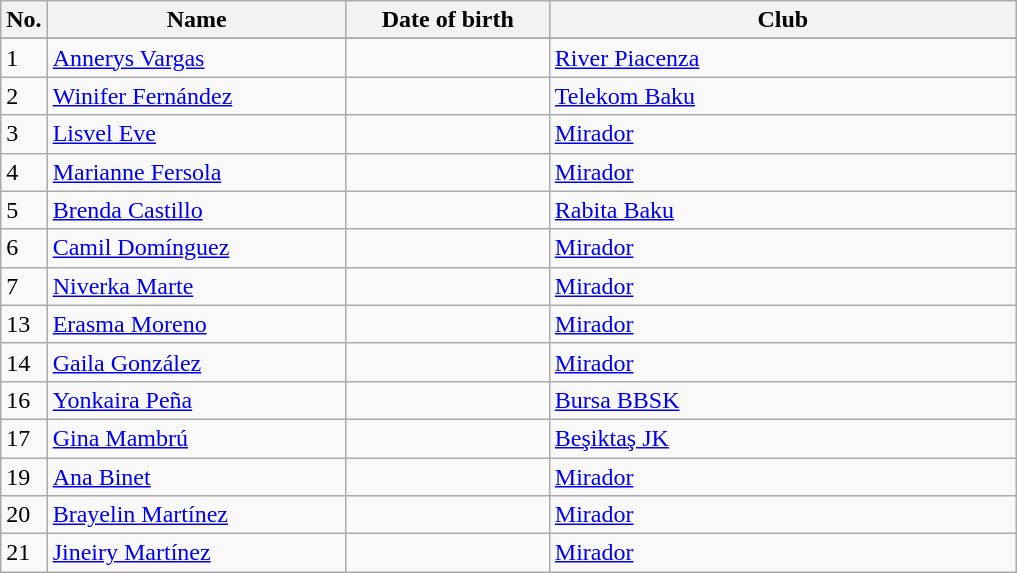<table class=wikitable sortable style=font-size:100%; text-align:center;>
<tr>
<th>No.</th>
<th style=width:12em>Name</th>
<th style=width:8em>Date of birth</th>
<th style=width:19em>Club</th>
</tr>
<tr>
</tr>
<tr ||>
</tr>
<tr>
<td>1</td>
<td><a href='#'>Annerys Vargas</a></td>
<td></td>
<td><a href='#'>River Piacenza</a></td>
</tr>
<tr>
<td>2</td>
<td><a href='#'>Winifer Fernández</a></td>
<td></td>
<td><a href='#'>Telekom Baku</a></td>
</tr>
<tr>
<td>3</td>
<td><a href='#'>Lisvel Eve</a></td>
<td></td>
<td><a href='#'>Mirador</a></td>
</tr>
<tr>
<td>4</td>
<td><a href='#'>Marianne Fersola</a></td>
<td></td>
<td><a href='#'>Mirador</a></td>
</tr>
<tr>
<td>5</td>
<td><a href='#'>Brenda Castillo</a></td>
<td></td>
<td><a href='#'>Rabita Baku</a></td>
</tr>
<tr>
<td>6</td>
<td><a href='#'>Camil Domínguez</a></td>
<td></td>
<td><a href='#'>Mirador</a></td>
</tr>
<tr>
<td>7</td>
<td><a href='#'>Niverka Marte </a></td>
<td></td>
<td><a href='#'>Mirador</a></td>
</tr>
<tr>
<td>13</td>
<td><a href='#'>Erasma Moreno</a></td>
<td></td>
<td><a href='#'>Mirador</a></td>
</tr>
<tr>
<td>14</td>
<td><a href='#'>Gaila González</a></td>
<td></td>
<td><a href='#'>Mirador</a></td>
</tr>
<tr>
<td>16</td>
<td><a href='#'>Yonkaira Peña</a></td>
<td></td>
<td><a href='#'>Bursa BBSK</a></td>
</tr>
<tr>
<td>17</td>
<td><a href='#'>Gina Mambrú</a></td>
<td></td>
<td><a href='#'>Beşiktaş JK</a></td>
</tr>
<tr>
<td>19</td>
<td><a href='#'>Ana Binet</a></td>
<td></td>
<td><a href='#'>Mirador</a></td>
</tr>
<tr>
<td>20</td>
<td><a href='#'>Brayelin Martínez</a></td>
<td></td>
<td><a href='#'>Mirador</a></td>
</tr>
<tr>
<td>21</td>
<td><a href='#'>Jineiry Martínez</a></td>
<td></td>
<td><a href='#'>Mirador</a></td>
</tr>
</table>
